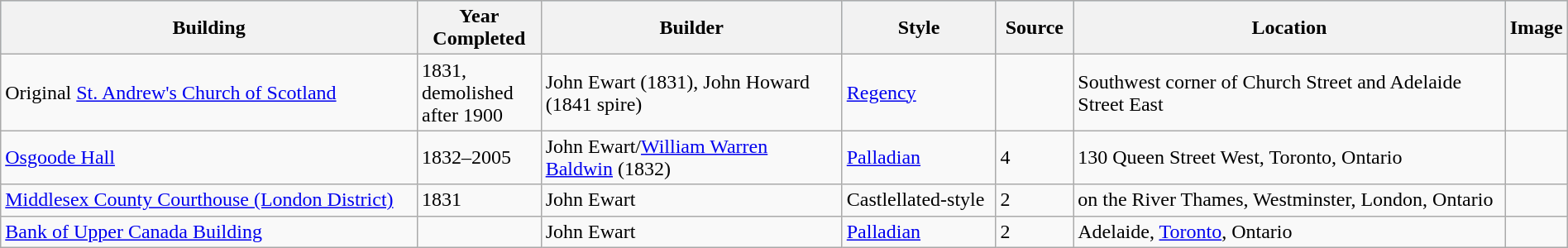<table class="wikitable" style="margin:1em auto;">
<tr style="background:lightblue;">
<th width=28%>Building</th>
<th width=8%>Year Completed</th>
<th width=20%>Builder</th>
<th width=10%>Style</th>
<th width=5%>Source</th>
<th width=32%>Location</th>
<th width=7%>Image</th>
</tr>
<tr>
<td>Original <a href='#'>St. Andrew's Church of Scotland</a></td>
<td>1831, demolished after 1900</td>
<td>John Ewart (1831), John Howard (1841 spire)</td>
<td><a href='#'>Regency</a></td>
<td></td>
<td>Southwest corner of Church Street and Adelaide Street East</td>
<td></td>
</tr>
<tr>
<td><a href='#'>Osgoode Hall</a></td>
<td>1832–2005</td>
<td>John Ewart/<a href='#'>William Warren Baldwin</a> (1832)</td>
<td><a href='#'>Palladian</a></td>
<td>4</td>
<td>130 Queen Street West, Toronto, Ontario</td>
<td></td>
</tr>
<tr>
<td><a href='#'>Middlesex County Courthouse (London District)</a></td>
<td>1831</td>
<td>John Ewart</td>
<td>Castlellated-style</td>
<td>2</td>
<td>on the River Thames, Westminster, London, Ontario</td>
<td></td>
</tr>
<tr>
<td><a href='#'>Bank of Upper Canada Building</a></td>
<td></td>
<td>John Ewart</td>
<td><a href='#'>Palladian</a></td>
<td>2</td>
<td>Adelaide, <a href='#'>Toronto</a>, Ontario</td>
<td></td>
</tr>
</table>
